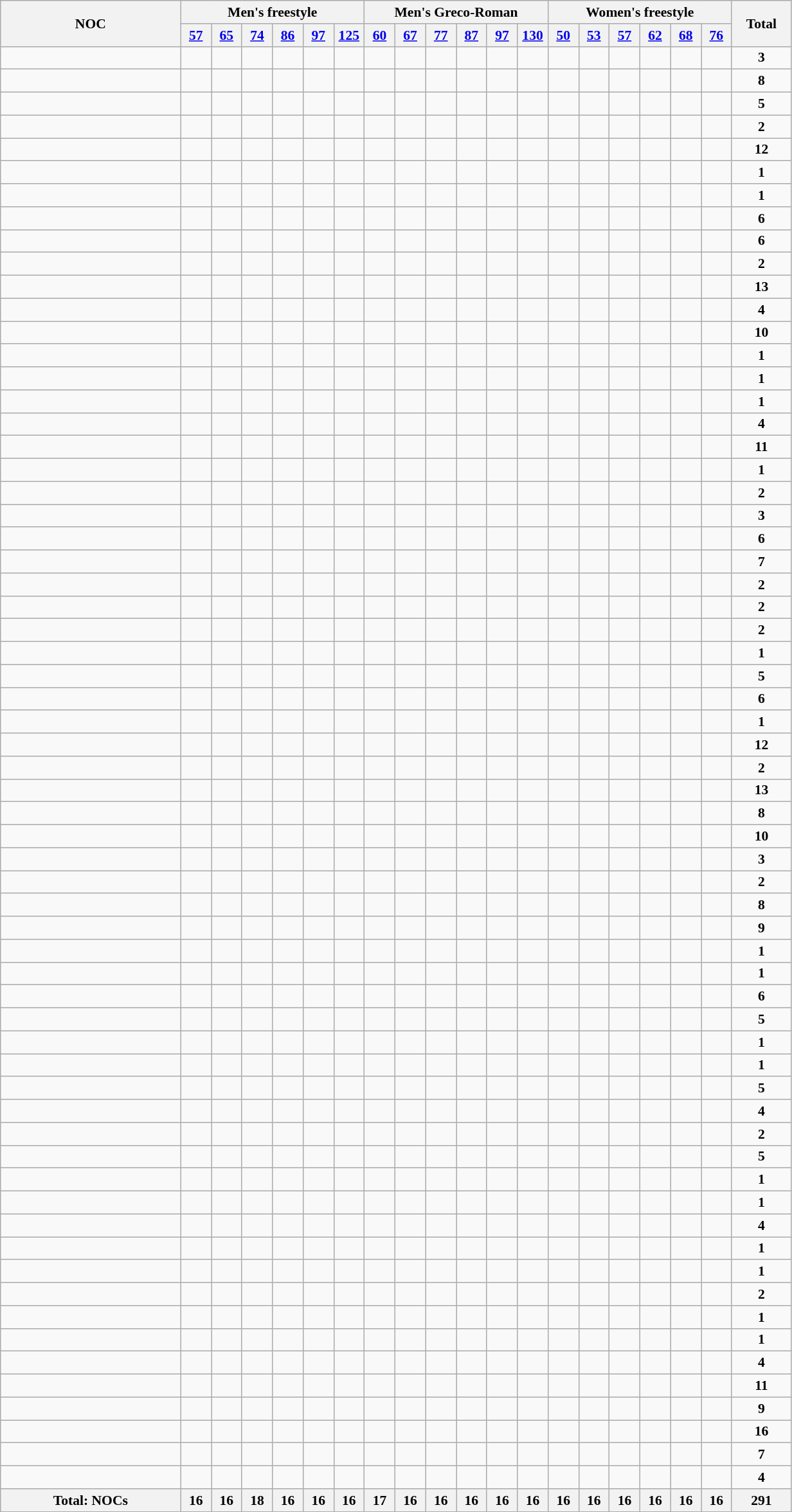<table class="wikitable sortable" id="wrestlingNOC" style="text-align:center; font-size:90%">
<tr>
<th rowspan="2" width=180 style="text-align:center;">NOC</th>
<th colspan="6" class="unsortable">Men's freestyle</th>
<th colspan="6" class="unsortable">Men's Greco-Roman</th>
<th colspan=6 class="unsortable">Women's freestyle</th>
<th ! width=55 rowspan="2">Total</th>
</tr>
<tr>
<th width=25 class="unsortable"><a href='#'>57</a></th>
<th width=25 class="unsortable"><a href='#'>65</a></th>
<th width=25 class="unsortable"><a href='#'>74</a></th>
<th width=25 class="unsortable"><a href='#'>86</a></th>
<th width=25 class="unsortable"><a href='#'>97</a></th>
<th width=25 class="unsortable"><a href='#'>125</a></th>
<th width=25 class="unsortable"><a href='#'>60</a></th>
<th width=25 class="unsortable"><a href='#'>67</a></th>
<th width=25 class="unsortable"><a href='#'>77</a></th>
<th width=25 class="unsortable"><a href='#'>87</a></th>
<th width=25 class="unsortable"><a href='#'>97</a></th>
<th width=25 class="unsortable"><a href='#'>130</a></th>
<th width=25 class="unsortable"><a href='#'>50</a></th>
<th width=25 class="unsortable"><a href='#'>53</a></th>
<th width=25 class="unsortable"><a href='#'>57</a></th>
<th width=25 class="unsortable"><a href='#'>62</a></th>
<th width=25 class="unsortable"><a href='#'>68</a></th>
<th width=25 class="unsortable"><a href='#'>76</a></th>
</tr>
<tr>
<td align=left></td>
<td></td>
<td></td>
<td></td>
<td></td>
<td></td>
<td></td>
<td></td>
<td></td>
<td></td>
<td></td>
<td></td>
<td></td>
<td></td>
<td></td>
<td></td>
<td></td>
<td></td>
<td></td>
<td><strong>3</strong></td>
</tr>
<tr>
<td align=left></td>
<td></td>
<td></td>
<td></td>
<td></td>
<td></td>
<td></td>
<td></td>
<td></td>
<td></td>
<td></td>
<td></td>
<td></td>
<td></td>
<td></td>
<td></td>
<td></td>
<td></td>
<td></td>
<td><strong>8</strong></td>
</tr>
<tr>
<td align=left></td>
<td></td>
<td></td>
<td></td>
<td></td>
<td></td>
<td></td>
<td></td>
<td></td>
<td></td>
<td></td>
<td></td>
<td></td>
<td></td>
<td></td>
<td></td>
<td></td>
<td></td>
<td></td>
<td><strong>5</strong></td>
</tr>
<tr>
<td align=left></td>
<td></td>
<td></td>
<td></td>
<td></td>
<td></td>
<td></td>
<td></td>
<td></td>
<td></td>
<td></td>
<td></td>
<td></td>
<td></td>
<td></td>
<td></td>
<td></td>
<td></td>
<td></td>
<td><strong>2</strong></td>
</tr>
<tr>
<td align=left></td>
<td></td>
<td></td>
<td></td>
<td></td>
<td></td>
<td></td>
<td></td>
<td></td>
<td></td>
<td></td>
<td></td>
<td></td>
<td></td>
<td></td>
<td></td>
<td></td>
<td></td>
<td></td>
<td><strong>12</strong></td>
</tr>
<tr>
<td align=left></td>
<td></td>
<td></td>
<td></td>
<td></td>
<td></td>
<td></td>
<td></td>
<td></td>
<td></td>
<td></td>
<td></td>
<td></td>
<td></td>
<td></td>
<td></td>
<td></td>
<td></td>
<td></td>
<td><strong>1</strong></td>
</tr>
<tr>
<td align=left></td>
<td></td>
<td></td>
<td></td>
<td></td>
<td></td>
<td></td>
<td></td>
<td></td>
<td></td>
<td></td>
<td></td>
<td></td>
<td></td>
<td></td>
<td></td>
<td></td>
<td></td>
<td></td>
<td><strong>1</strong></td>
</tr>
<tr>
<td align=left></td>
<td></td>
<td></td>
<td></td>
<td></td>
<td></td>
<td></td>
<td></td>
<td></td>
<td></td>
<td></td>
<td></td>
<td></td>
<td></td>
<td></td>
<td></td>
<td></td>
<td></td>
<td></td>
<td><strong>6</strong></td>
</tr>
<tr>
<td align=left></td>
<td></td>
<td></td>
<td></td>
<td></td>
<td></td>
<td></td>
<td></td>
<td></td>
<td></td>
<td></td>
<td></td>
<td></td>
<td></td>
<td></td>
<td></td>
<td></td>
<td></td>
<td></td>
<td><strong>6</strong></td>
</tr>
<tr>
<td align=left></td>
<td></td>
<td></td>
<td></td>
<td></td>
<td></td>
<td></td>
<td></td>
<td></td>
<td></td>
<td></td>
<td></td>
<td></td>
<td></td>
<td></td>
<td></td>
<td></td>
<td></td>
<td></td>
<td><strong>2</strong></td>
</tr>
<tr>
<td align=left></td>
<td></td>
<td></td>
<td></td>
<td></td>
<td></td>
<td></td>
<td></td>
<td></td>
<td></td>
<td></td>
<td></td>
<td></td>
<td></td>
<td></td>
<td></td>
<td></td>
<td></td>
<td></td>
<td><strong>13</strong></td>
</tr>
<tr>
<td align=left></td>
<td></td>
<td></td>
<td></td>
<td></td>
<td></td>
<td></td>
<td></td>
<td></td>
<td></td>
<td></td>
<td></td>
<td></td>
<td></td>
<td></td>
<td></td>
<td></td>
<td></td>
<td></td>
<td><strong>4</strong></td>
</tr>
<tr>
<td align=left></td>
<td></td>
<td></td>
<td></td>
<td></td>
<td></td>
<td></td>
<td></td>
<td></td>
<td></td>
<td></td>
<td></td>
<td></td>
<td></td>
<td></td>
<td></td>
<td></td>
<td></td>
<td></td>
<td><strong>10</strong></td>
</tr>
<tr>
<td align=left></td>
<td></td>
<td></td>
<td></td>
<td></td>
<td></td>
<td></td>
<td></td>
<td></td>
<td></td>
<td></td>
<td></td>
<td></td>
<td></td>
<td></td>
<td></td>
<td></td>
<td></td>
<td></td>
<td><strong>1</strong></td>
</tr>
<tr>
<td align=left></td>
<td></td>
<td></td>
<td></td>
<td></td>
<td></td>
<td></td>
<td></td>
<td></td>
<td></td>
<td></td>
<td></td>
<td></td>
<td></td>
<td></td>
<td></td>
<td></td>
<td></td>
<td></td>
<td><strong>1</strong></td>
</tr>
<tr>
<td align=left></td>
<td></td>
<td></td>
<td></td>
<td></td>
<td></td>
<td></td>
<td></td>
<td></td>
<td></td>
<td></td>
<td></td>
<td></td>
<td></td>
<td></td>
<td></td>
<td></td>
<td></td>
<td></td>
<td><strong>1</strong></td>
</tr>
<tr>
<td align=left></td>
<td></td>
<td></td>
<td></td>
<td></td>
<td></td>
<td></td>
<td></td>
<td></td>
<td></td>
<td></td>
<td></td>
<td></td>
<td></td>
<td></td>
<td></td>
<td></td>
<td></td>
<td></td>
<td><strong>4</strong></td>
</tr>
<tr>
<td align=left></td>
<td></td>
<td></td>
<td></td>
<td></td>
<td></td>
<td></td>
<td></td>
<td></td>
<td></td>
<td></td>
<td></td>
<td></td>
<td></td>
<td></td>
<td></td>
<td></td>
<td></td>
<td></td>
<td><strong>11</strong></td>
</tr>
<tr>
<td align=left></td>
<td></td>
<td></td>
<td></td>
<td></td>
<td></td>
<td></td>
<td></td>
<td></td>
<td></td>
<td></td>
<td></td>
<td></td>
<td></td>
<td></td>
<td></td>
<td></td>
<td></td>
<td></td>
<td><strong>1</strong></td>
</tr>
<tr>
<td align=left></td>
<td></td>
<td></td>
<td></td>
<td></td>
<td></td>
<td></td>
<td></td>
<td></td>
<td></td>
<td></td>
<td></td>
<td></td>
<td></td>
<td></td>
<td></td>
<td></td>
<td></td>
<td></td>
<td><strong>2</strong></td>
</tr>
<tr>
<td align=left></td>
<td></td>
<td></td>
<td></td>
<td></td>
<td></td>
<td></td>
<td></td>
<td></td>
<td></td>
<td></td>
<td></td>
<td></td>
<td></td>
<td></td>
<td></td>
<td></td>
<td></td>
<td></td>
<td><strong>3</strong></td>
</tr>
<tr>
<td align=left></td>
<td></td>
<td></td>
<td></td>
<td></td>
<td></td>
<td></td>
<td></td>
<td></td>
<td></td>
<td></td>
<td></td>
<td></td>
<td></td>
<td></td>
<td></td>
<td></td>
<td></td>
<td></td>
<td><strong>6</strong></td>
</tr>
<tr>
<td align=left></td>
<td></td>
<td></td>
<td></td>
<td></td>
<td></td>
<td></td>
<td></td>
<td></td>
<td></td>
<td></td>
<td></td>
<td></td>
<td></td>
<td></td>
<td></td>
<td></td>
<td></td>
<td></td>
<td><strong>7</strong></td>
</tr>
<tr>
<td align=left></td>
<td></td>
<td></td>
<td></td>
<td></td>
<td></td>
<td></td>
<td></td>
<td></td>
<td></td>
<td></td>
<td></td>
<td></td>
<td></td>
<td></td>
<td></td>
<td></td>
<td></td>
<td></td>
<td><strong>2</strong></td>
</tr>
<tr>
<td align=left></td>
<td></td>
<td></td>
<td></td>
<td></td>
<td></td>
<td></td>
<td></td>
<td></td>
<td></td>
<td></td>
<td></td>
<td></td>
<td></td>
<td></td>
<td></td>
<td></td>
<td></td>
<td></td>
<td><strong>2</strong></td>
</tr>
<tr>
<td align=left></td>
<td></td>
<td></td>
<td></td>
<td></td>
<td></td>
<td></td>
<td></td>
<td></td>
<td></td>
<td></td>
<td></td>
<td></td>
<td></td>
<td></td>
<td></td>
<td></td>
<td></td>
<td></td>
<td><strong>2</strong></td>
</tr>
<tr>
<td align=left></td>
<td></td>
<td></td>
<td></td>
<td></td>
<td></td>
<td></td>
<td></td>
<td></td>
<td></td>
<td></td>
<td></td>
<td></td>
<td></td>
<td></td>
<td></td>
<td></td>
<td></td>
<td></td>
<td><strong>1</strong></td>
</tr>
<tr>
<td align=left></td>
<td></td>
<td></td>
<td></td>
<td></td>
<td></td>
<td></td>
<td></td>
<td></td>
<td></td>
<td></td>
<td></td>
<td></td>
<td></td>
<td></td>
<td></td>
<td></td>
<td></td>
<td></td>
<td><strong>5</strong></td>
</tr>
<tr>
<td align=left></td>
<td></td>
<td></td>
<td></td>
<td></td>
<td></td>
<td></td>
<td></td>
<td></td>
<td></td>
<td></td>
<td></td>
<td></td>
<td></td>
<td></td>
<td></td>
<td></td>
<td></td>
<td></td>
<td><strong>6</strong></td>
</tr>
<tr>
<td align=left></td>
<td></td>
<td></td>
<td></td>
<td></td>
<td></td>
<td></td>
<td></td>
<td></td>
<td></td>
<td></td>
<td></td>
<td></td>
<td></td>
<td></td>
<td></td>
<td></td>
<td></td>
<td></td>
<td><strong>1</strong></td>
</tr>
<tr>
<td align=left></td>
<td></td>
<td></td>
<td></td>
<td></td>
<td></td>
<td></td>
<td></td>
<td></td>
<td></td>
<td></td>
<td></td>
<td></td>
<td></td>
<td></td>
<td></td>
<td></td>
<td></td>
<td></td>
<td><strong>12</strong></td>
</tr>
<tr>
<td align=left></td>
<td></td>
<td></td>
<td></td>
<td></td>
<td></td>
<td></td>
<td></td>
<td></td>
<td></td>
<td></td>
<td></td>
<td></td>
<td></td>
<td></td>
<td></td>
<td></td>
<td></td>
<td></td>
<td><strong>2</strong></td>
</tr>
<tr>
<td align=left></td>
<td></td>
<td></td>
<td></td>
<td></td>
<td></td>
<td></td>
<td></td>
<td></td>
<td></td>
<td></td>
<td></td>
<td></td>
<td></td>
<td></td>
<td></td>
<td></td>
<td></td>
<td></td>
<td><strong>13</strong></td>
</tr>
<tr>
<td align=left></td>
<td></td>
<td></td>
<td></td>
<td></td>
<td></td>
<td></td>
<td></td>
<td></td>
<td></td>
<td></td>
<td></td>
<td></td>
<td></td>
<td></td>
<td></td>
<td></td>
<td></td>
<td></td>
<td><strong>8</strong></td>
</tr>
<tr>
<td align=left></td>
<td></td>
<td></td>
<td></td>
<td></td>
<td></td>
<td></td>
<td></td>
<td></td>
<td></td>
<td></td>
<td></td>
<td></td>
<td></td>
<td></td>
<td></td>
<td></td>
<td></td>
<td></td>
<td><strong>10</strong></td>
</tr>
<tr>
<td align=left></td>
<td></td>
<td></td>
<td></td>
<td></td>
<td></td>
<td></td>
<td></td>
<td></td>
<td></td>
<td></td>
<td></td>
<td></td>
<td></td>
<td></td>
<td></td>
<td></td>
<td></td>
<td></td>
<td><strong>3</strong></td>
</tr>
<tr>
<td align=left></td>
<td></td>
<td></td>
<td></td>
<td></td>
<td></td>
<td></td>
<td></td>
<td></td>
<td></td>
<td></td>
<td></td>
<td></td>
<td></td>
<td></td>
<td></td>
<td></td>
<td></td>
<td></td>
<td><strong>2</strong></td>
</tr>
<tr>
<td align=left></td>
<td></td>
<td></td>
<td></td>
<td></td>
<td></td>
<td></td>
<td></td>
<td></td>
<td></td>
<td></td>
<td></td>
<td></td>
<td></td>
<td></td>
<td></td>
<td></td>
<td></td>
<td></td>
<td><strong>8</strong></td>
</tr>
<tr>
<td align=left></td>
<td></td>
<td></td>
<td></td>
<td></td>
<td></td>
<td></td>
<td></td>
<td></td>
<td></td>
<td></td>
<td></td>
<td></td>
<td></td>
<td></td>
<td></td>
<td></td>
<td></td>
<td></td>
<td><strong>9</strong></td>
</tr>
<tr>
<td align=left></td>
<td></td>
<td></td>
<td></td>
<td></td>
<td></td>
<td></td>
<td></td>
<td></td>
<td></td>
<td></td>
<td></td>
<td></td>
<td></td>
<td></td>
<td></td>
<td></td>
<td></td>
<td></td>
<td><strong>1</strong></td>
</tr>
<tr>
<td align=left></td>
<td></td>
<td></td>
<td></td>
<td></td>
<td></td>
<td></td>
<td></td>
<td></td>
<td></td>
<td></td>
<td></td>
<td></td>
<td></td>
<td></td>
<td></td>
<td></td>
<td></td>
<td></td>
<td><strong>1</strong></td>
</tr>
<tr>
<td align=left></td>
<td></td>
<td></td>
<td></td>
<td></td>
<td></td>
<td></td>
<td></td>
<td></td>
<td></td>
<td></td>
<td></td>
<td></td>
<td></td>
<td></td>
<td></td>
<td></td>
<td></td>
<td></td>
<td><strong>6</strong></td>
</tr>
<tr>
<td align=left></td>
<td></td>
<td></td>
<td></td>
<td></td>
<td></td>
<td></td>
<td></td>
<td></td>
<td></td>
<td></td>
<td></td>
<td></td>
<td></td>
<td></td>
<td></td>
<td></td>
<td></td>
<td></td>
<td><strong>5</strong></td>
</tr>
<tr>
<td align=left></td>
<td></td>
<td></td>
<td></td>
<td></td>
<td></td>
<td></td>
<td></td>
<td></td>
<td></td>
<td></td>
<td></td>
<td></td>
<td></td>
<td></td>
<td></td>
<td></td>
<td></td>
<td></td>
<td><strong>1</strong></td>
</tr>
<tr>
<td align=left></td>
<td></td>
<td></td>
<td></td>
<td></td>
<td></td>
<td></td>
<td></td>
<td></td>
<td></td>
<td></td>
<td></td>
<td></td>
<td></td>
<td></td>
<td></td>
<td></td>
<td></td>
<td></td>
<td><strong>1</strong></td>
</tr>
<tr>
<td align=left></td>
<td></td>
<td></td>
<td></td>
<td></td>
<td></td>
<td></td>
<td></td>
<td></td>
<td></td>
<td></td>
<td></td>
<td></td>
<td></td>
<td></td>
<td></td>
<td></td>
<td></td>
<td></td>
<td><strong>5</strong></td>
</tr>
<tr>
<td align=left></td>
<td></td>
<td></td>
<td></td>
<td></td>
<td></td>
<td></td>
<td></td>
<td></td>
<td></td>
<td></td>
<td></td>
<td></td>
<td></td>
<td></td>
<td></td>
<td></td>
<td></td>
<td></td>
<td><strong>4</strong></td>
</tr>
<tr>
<td align=left></td>
<td></td>
<td></td>
<td></td>
<td></td>
<td></td>
<td></td>
<td></td>
<td></td>
<td></td>
<td></td>
<td></td>
<td></td>
<td></td>
<td></td>
<td></td>
<td></td>
<td></td>
<td></td>
<td><strong>2</strong></td>
</tr>
<tr>
<td align=left></td>
<td></td>
<td></td>
<td></td>
<td></td>
<td></td>
<td></td>
<td></td>
<td></td>
<td></td>
<td></td>
<td></td>
<td></td>
<td></td>
<td></td>
<td></td>
<td></td>
<td></td>
<td></td>
<td><strong>5</strong></td>
</tr>
<tr>
<td align=left></td>
<td></td>
<td></td>
<td></td>
<td></td>
<td></td>
<td></td>
<td></td>
<td></td>
<td></td>
<td></td>
<td></td>
<td></td>
<td></td>
<td></td>
<td></td>
<td></td>
<td></td>
<td></td>
<td><strong>1</strong></td>
</tr>
<tr>
<td align=left></td>
<td></td>
<td></td>
<td></td>
<td></td>
<td></td>
<td></td>
<td></td>
<td></td>
<td></td>
<td></td>
<td></td>
<td></td>
<td></td>
<td></td>
<td></td>
<td></td>
<td></td>
<td></td>
<td><strong>1</strong></td>
</tr>
<tr>
<td align=left></td>
<td></td>
<td></td>
<td></td>
<td></td>
<td></td>
<td></td>
<td></td>
<td></td>
<td></td>
<td></td>
<td></td>
<td></td>
<td></td>
<td></td>
<td></td>
<td></td>
<td></td>
<td></td>
<td><strong>4</strong></td>
</tr>
<tr>
<td align=left></td>
<td></td>
<td></td>
<td></td>
<td></td>
<td></td>
<td></td>
<td></td>
<td></td>
<td></td>
<td></td>
<td></td>
<td></td>
<td></td>
<td></td>
<td></td>
<td></td>
<td></td>
<td></td>
<td><strong>1</strong></td>
</tr>
<tr>
<td align=left></td>
<td></td>
<td></td>
<td></td>
<td></td>
<td></td>
<td></td>
<td></td>
<td></td>
<td></td>
<td></td>
<td></td>
<td></td>
<td></td>
<td></td>
<td></td>
<td></td>
<td></td>
<td></td>
<td><strong>1</strong></td>
</tr>
<tr>
<td align=left></td>
<td></td>
<td></td>
<td></td>
<td></td>
<td></td>
<td></td>
<td></td>
<td></td>
<td></td>
<td></td>
<td></td>
<td></td>
<td></td>
<td></td>
<td></td>
<td></td>
<td></td>
<td></td>
<td><strong>2</strong></td>
</tr>
<tr>
<td align=left></td>
<td></td>
<td></td>
<td></td>
<td></td>
<td></td>
<td></td>
<td></td>
<td></td>
<td></td>
<td></td>
<td></td>
<td></td>
<td></td>
<td></td>
<td></td>
<td></td>
<td></td>
<td></td>
<td><strong>1</strong></td>
</tr>
<tr>
<td align=left></td>
<td></td>
<td></td>
<td></td>
<td></td>
<td></td>
<td></td>
<td></td>
<td></td>
<td></td>
<td></td>
<td></td>
<td></td>
<td></td>
<td></td>
<td></td>
<td></td>
<td></td>
<td></td>
<td><strong>1</strong></td>
</tr>
<tr>
<td align=left></td>
<td></td>
<td></td>
<td></td>
<td></td>
<td></td>
<td></td>
<td></td>
<td></td>
<td></td>
<td></td>
<td></td>
<td></td>
<td></td>
<td></td>
<td></td>
<td></td>
<td></td>
<td></td>
<td><strong>4</strong></td>
</tr>
<tr>
<td align=left></td>
<td></td>
<td></td>
<td></td>
<td></td>
<td></td>
<td></td>
<td></td>
<td></td>
<td></td>
<td></td>
<td></td>
<td></td>
<td></td>
<td></td>
<td></td>
<td></td>
<td></td>
<td></td>
<td><strong>11</strong></td>
</tr>
<tr>
<td align=left></td>
<td></td>
<td></td>
<td></td>
<td></td>
<td></td>
<td></td>
<td></td>
<td></td>
<td></td>
<td></td>
<td></td>
<td></td>
<td></td>
<td></td>
<td></td>
<td></td>
<td></td>
<td></td>
<td><strong>9</strong></td>
</tr>
<tr>
<td align=left></td>
<td></td>
<td></td>
<td></td>
<td></td>
<td></td>
<td></td>
<td></td>
<td></td>
<td></td>
<td></td>
<td></td>
<td></td>
<td></td>
<td></td>
<td></td>
<td></td>
<td></td>
<td></td>
<td><strong>16</strong></td>
</tr>
<tr>
<td align=left></td>
<td></td>
<td></td>
<td></td>
<td></td>
<td></td>
<td></td>
<td></td>
<td></td>
<td></td>
<td></td>
<td></td>
<td></td>
<td></td>
<td></td>
<td></td>
<td></td>
<td></td>
<td></td>
<td><strong>7</strong></td>
</tr>
<tr>
<td align=left></td>
<td></td>
<td></td>
<td></td>
<td></td>
<td></td>
<td></td>
<td></td>
<td></td>
<td></td>
<td></td>
<td></td>
<td></td>
<td></td>
<td></td>
<td></td>
<td></td>
<td></td>
<td></td>
<td><strong>4</strong></td>
</tr>
<tr>
<th>Total:  NOCs</th>
<th>16</th>
<th>16</th>
<th>18</th>
<th>16</th>
<th>16</th>
<th>16</th>
<th>17</th>
<th>16</th>
<th>16</th>
<th>16</th>
<th>16</th>
<th>16</th>
<th>16</th>
<th>16</th>
<th>16</th>
<th>16</th>
<th>16</th>
<th>16</th>
<th>291</th>
</tr>
</table>
